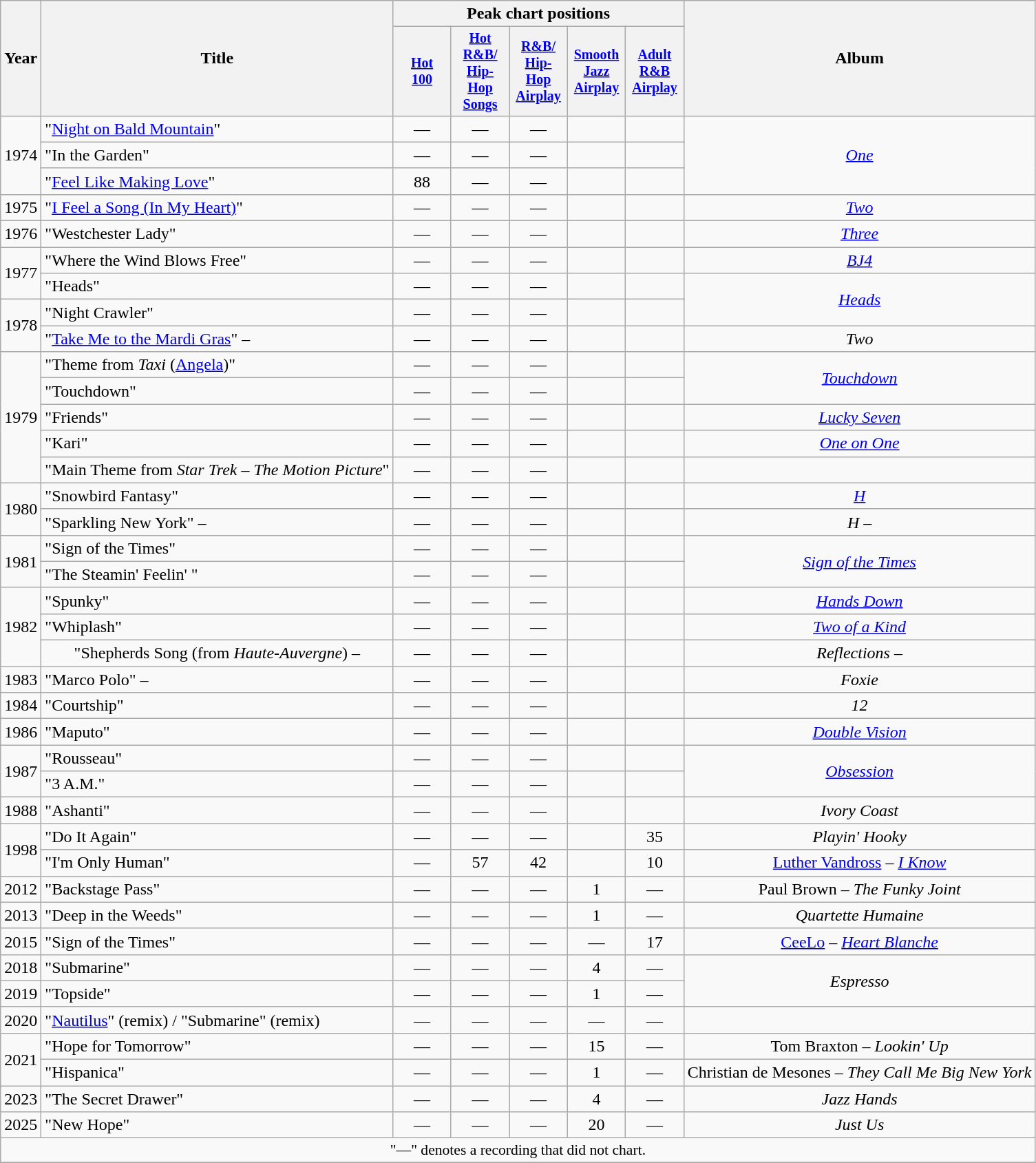<table class="wikitable" style="text-align:center";>
<tr>
<th rowspan="2">Year</th>
<th rowspan="2">Title</th>
<th colspan="5">Peak chart positions</th>
<th rowspan="2">Album</th>
</tr>
<tr style="font-size:smaller;">
<th style="width:50px;"><a href='#'>Hot<br>100</a><br></th>
<th style="width:50px;"><a href='#'>Hot R&B/<br>Hip-Hop<br>Songs</a><br></th>
<th style="width:50px;"><a href='#'>R&B/<br>Hip-Hop<br>Airplay</a><br></th>
<th style="width:50px;"><a href='#'>Smooth Jazz<br>Airplay</a><br></th>
<th style="width:50px;"><a href='#'>Adult R&B<br>Airplay</a><br></th>
</tr>
<tr>
<td rowspan="3">1974</td>
<td align="left">"<a href='#'>Night on Bald Mountain</a>"</td>
<td>—</td>
<td>—</td>
<td>—</td>
<td></td>
<td></td>
<td rowspan="3"><em><a href='#'>One</a></em></td>
</tr>
<tr>
<td align="left">"In the Garden"</td>
<td>—</td>
<td>—</td>
<td>—</td>
<td></td>
<td></td>
</tr>
<tr>
<td align="left">"<a href='#'>Feel Like Making Love</a>"</td>
<td>88</td>
<td>—</td>
<td>—</td>
<td></td>
<td></td>
</tr>
<tr>
<td>1975</td>
<td align="left">"<a href='#'>I Feel a Song (In My Heart)</a>"</td>
<td>—</td>
<td>—</td>
<td>—</td>
<td></td>
<td></td>
<td><em><a href='#'>Two</a></em></td>
</tr>
<tr>
<td>1976</td>
<td align="left">"Westchester Lady"</td>
<td>—</td>
<td>—</td>
<td>—</td>
<td></td>
<td></td>
<td><em><a href='#'>Three</a></em></td>
</tr>
<tr>
<td rowspan="2">1977</td>
<td align="left">"Where the Wind Blows Free"</td>
<td>—</td>
<td>—</td>
<td>—</td>
<td></td>
<td></td>
<td><em><a href='#'>BJ4</a></em></td>
</tr>
<tr>
<td align="left">"Heads"</td>
<td>—</td>
<td>—</td>
<td>—</td>
<td></td>
<td></td>
<td rowspan="2"><em><a href='#'>Heads</a></em></td>
</tr>
<tr>
<td rowspan="2">1978</td>
<td align="left">"Night Crawler"</td>
<td>—</td>
<td>—</td>
<td>—</td>
<td></td>
<td></td>
</tr>
<tr>
<td align="left">"<a href='#'>Take Me to the Mardi Gras</a>" – </td>
<td>—</td>
<td>—</td>
<td>—</td>
<td></td>
<td></td>
<td><em>Two</em></td>
</tr>
<tr>
<td rowspan="5">1979</td>
<td align="left">"Theme from <em>Taxi</em> (<a href='#'>Angela</a>)"</td>
<td>—</td>
<td>—</td>
<td>—</td>
<td></td>
<td></td>
<td rowspan="2"><em><a href='#'>Touchdown</a></em></td>
</tr>
<tr>
<td align="left">"Touchdown"</td>
<td>—</td>
<td>—</td>
<td>—</td>
<td></td>
<td></td>
</tr>
<tr>
<td align="left">"Friends"</td>
<td>—</td>
<td>—</td>
<td>—</td>
<td></td>
<td></td>
<td><em><a href='#'>Lucky Seven</a></em></td>
</tr>
<tr>
<td align="left">"Kari"</td>
<td>—</td>
<td>—</td>
<td>—</td>
<td></td>
<td></td>
<td><em><a href='#'>One on One</a></em></td>
</tr>
<tr>
<td align="left">"Main Theme from <em>Star Trek – The Motion Picture</em>"</td>
<td>—</td>
<td>—</td>
<td>—</td>
<td></td>
<td></td>
<td></td>
</tr>
<tr>
<td rowspan="2">1980</td>
<td align="left">"Snowbird Fantasy"</td>
<td>—</td>
<td>—</td>
<td>—</td>
<td></td>
<td></td>
<td><em><a href='#'>H</a></em></td>
</tr>
<tr>
<td align="left">"Sparkling New York" – </td>
<td>—</td>
<td>—</td>
<td>—</td>
<td></td>
<td></td>
<td><em>H</em> – </td>
</tr>
<tr>
<td rowspan="2">1981</td>
<td align="left">"Sign of the Times"</td>
<td>—</td>
<td>—</td>
<td>—</td>
<td></td>
<td></td>
<td rowspan="2"><em><a href='#'>Sign of the Times</a></em></td>
</tr>
<tr>
<td align="left">"The Steamin' Feelin' "</td>
<td>—</td>
<td>—</td>
<td>—</td>
<td></td>
<td></td>
</tr>
<tr>
<td rowspan="3">1982</td>
<td align="left">"Spunky"</td>
<td>—</td>
<td>—</td>
<td>—</td>
<td></td>
<td></td>
<td><em><a href='#'>Hands Down</a></em></td>
</tr>
<tr>
<td align="left">"Whiplash"</td>
<td>—</td>
<td>—</td>
<td>—</td>
<td></td>
<td></td>
<td><em><a href='#'>Two of a Kind</a></em></td>
</tr>
<tr>
<td>"Shepherds Song (from <em>Haute-Auvergne</em>) – </td>
<td>—</td>
<td>—</td>
<td>—</td>
<td></td>
<td></td>
<td><em>Reflections</em> – </td>
</tr>
<tr>
<td>1983</td>
<td align="left">"Marco Polo" – </td>
<td>—</td>
<td>—</td>
<td>—</td>
<td></td>
<td></td>
<td><em>Foxie</em></td>
</tr>
<tr>
<td>1984</td>
<td align="left">"Courtship"</td>
<td>—</td>
<td>—</td>
<td>—</td>
<td></td>
<td></td>
<td><em>12</em></td>
</tr>
<tr>
<td>1986</td>
<td align="left">"Maputo"</td>
<td>—</td>
<td>—</td>
<td>—</td>
<td></td>
<td></td>
<td><em><a href='#'>Double Vision</a></em></td>
</tr>
<tr>
<td rowspan="2">1987</td>
<td align="left">"Rousseau"</td>
<td>—</td>
<td>—</td>
<td>—</td>
<td></td>
<td></td>
<td rowspan="2"><em><a href='#'>Obsession</a></em></td>
</tr>
<tr>
<td align="left">"3 A.M."</td>
<td>—</td>
<td>—</td>
<td>—</td>
<td></td>
<td></td>
</tr>
<tr>
<td>1988</td>
<td align="left">"Ashanti"</td>
<td>—</td>
<td>—</td>
<td>—</td>
<td></td>
<td></td>
<td><em>Ivory Coast</em></td>
</tr>
<tr>
<td rowspan="2">1998</td>
<td align="left">"Do It Again" <br></td>
<td>—</td>
<td>—</td>
<td>—</td>
<td></td>
<td>35</td>
<td><em>Playin' Hooky</em></td>
</tr>
<tr>
<td align="left">"I'm Only Human" <br></td>
<td>—</td>
<td>57</td>
<td>42</td>
<td></td>
<td>10</td>
<td><a href='#'>Luther Vandross</a> – <em><a href='#'>I Know</a></em></td>
</tr>
<tr>
<td>2012</td>
<td align="left">"Backstage Pass" <br></td>
<td>—</td>
<td>—</td>
<td>—</td>
<td>1</td>
<td>—</td>
<td>Paul Brown – <em>The Funky Joint</em></td>
</tr>
<tr>
<td>2013</td>
<td align="left">"Deep in the Weeds" <br></td>
<td>—</td>
<td>—</td>
<td>—</td>
<td>1</td>
<td>—</td>
<td><em>Quartette Humaine</em></td>
</tr>
<tr>
<td>2015</td>
<td align="left">"Sign of the Times" <br></td>
<td>—</td>
<td>—</td>
<td>—</td>
<td>—</td>
<td>17</td>
<td><a href='#'>CeeLo</a> – <em><a href='#'>Heart Blanche</a></em></td>
</tr>
<tr>
<td>2018</td>
<td align="left">"Submarine"</td>
<td>—</td>
<td>—</td>
<td>—</td>
<td>4</td>
<td>—</td>
<td rowspan="2"><em>Espresso</em></td>
</tr>
<tr>
<td>2019</td>
<td align="left">"Topside" <br></td>
<td>—</td>
<td>—</td>
<td>—</td>
<td>1</td>
<td>—</td>
</tr>
<tr>
<td>2020</td>
<td align="left">"<a href='#'>Nautilus</a>" (remix) / "Submarine" (remix)</td>
<td>—</td>
<td>—</td>
<td>—</td>
<td>—</td>
<td>—</td>
<td></td>
</tr>
<tr>
<td rowspan="2">2021</td>
<td align="left">"Hope for Tomorrow" <br></td>
<td>—</td>
<td>—</td>
<td>—</td>
<td>15</td>
<td>—</td>
<td>Tom Braxton – <em>Lookin' Up</em></td>
</tr>
<tr>
<td align="left">"Hispanica" <br></td>
<td>—</td>
<td>—</td>
<td>—</td>
<td>1</td>
<td>—</td>
<td>Christian de Mesones – <em>They Call Me Big New York</em></td>
</tr>
<tr>
<td>2023</td>
<td align="left">"The Secret Drawer"</td>
<td>—</td>
<td>—</td>
<td>—</td>
<td>4</td>
<td>—</td>
<td><em>Jazz Hands</em></td>
</tr>
<tr>
<td>2025</td>
<td align="left">"New Hope" <br></td>
<td>—</td>
<td>—</td>
<td>—</td>
<td>20</td>
<td>—</td>
<td><em>Just Us</em></td>
</tr>
<tr>
<td colspan="8" style="font-size:90%">"—" denotes a recording that did not chart.</td>
</tr>
<tr>
</tr>
</table>
